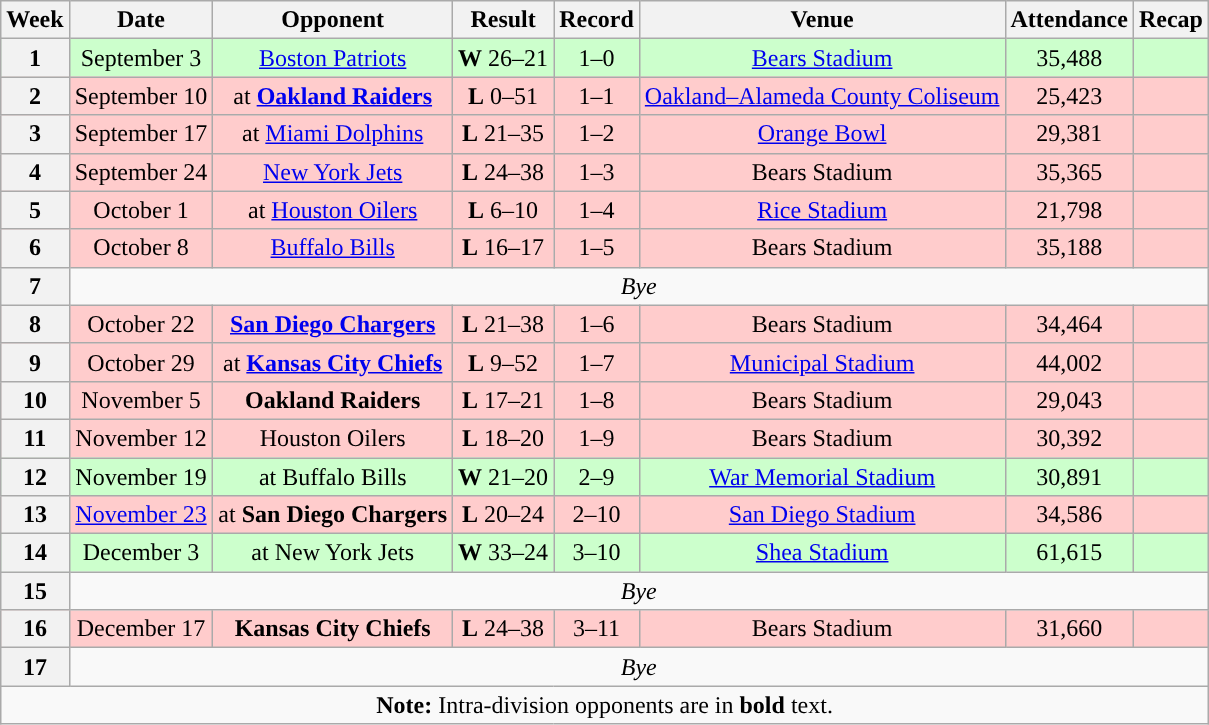<table class="wikitable" style="text-align:center">
<tr>
<th>Week</th>
<th>Date</th>
<th>Opponent</th>
<th>Result</th>
<th>Record</th>
<th>Venue</th>
<th>Attendance</th>
<th>Recap</th>
</tr>
<tr style="background: #cfc;">
<th>1</th>
<td>September 3</td>
<td><a href='#'>Boston Patriots</a></td>
<td><strong>W</strong> 26–21</td>
<td>1–0</td>
<td><a href='#'>Bears Stadium</a></td>
<td>35,488</td>
<td></td>
</tr>
<tr style="background: #fcc;">
<th>2</th>
<td>September 10</td>
<td>at <strong><a href='#'>Oakland Raiders</a></strong></td>
<td><strong>L</strong> 0–51</td>
<td>1–1</td>
<td><a href='#'>Oakland–Alameda County Coliseum</a></td>
<td>25,423</td>
<td></td>
</tr>
<tr style="background: #fcc;">
<th>3</th>
<td>September 17</td>
<td>at <a href='#'>Miami Dolphins</a></td>
<td><strong>L</strong> 21–35</td>
<td>1–2</td>
<td><a href='#'>Orange Bowl</a></td>
<td>29,381</td>
<td></td>
</tr>
<tr style="background: #fcc;">
<th>4</th>
<td>September 24</td>
<td><a href='#'>New York Jets</a></td>
<td><strong>L</strong> 24–38</td>
<td>1–3</td>
<td>Bears Stadium</td>
<td>35,365</td>
<td></td>
</tr>
<tr style="background: #fcc;">
<th>5</th>
<td>October 1</td>
<td>at <a href='#'>Houston Oilers</a></td>
<td><strong>L</strong> 6–10</td>
<td>1–4</td>
<td><a href='#'>Rice Stadium</a></td>
<td>21,798</td>
<td></td>
</tr>
<tr style="background: #fcc;">
<th>6</th>
<td>October 8</td>
<td><a href='#'>Buffalo Bills</a></td>
<td><strong>L</strong> 16–17</td>
<td>1–5</td>
<td>Bears Stadium</td>
<td>35,188</td>
<td></td>
</tr>
<tr>
<th>7</th>
<td colspan=7 align="center"><em>Bye</em></td>
</tr>
<tr style="background: #fcc;">
<th>8</th>
<td>October 22</td>
<td><strong><a href='#'>San Diego Chargers</a></strong></td>
<td><strong>L</strong> 21–38</td>
<td>1–6</td>
<td>Bears Stadium</td>
<td>34,464</td>
<td></td>
</tr>
<tr style="background: #fcc;">
<th>9</th>
<td>October 29</td>
<td>at <strong><a href='#'>Kansas City Chiefs</a></strong></td>
<td><strong>L</strong> 9–52</td>
<td>1–7</td>
<td><a href='#'>Municipal Stadium</a></td>
<td>44,002</td>
<td></td>
</tr>
<tr style="background: #fcc;">
<th>10</th>
<td>November 5</td>
<td><strong>Oakland Raiders</strong></td>
<td><strong>L</strong> 17–21</td>
<td>1–8</td>
<td>Bears Stadium</td>
<td>29,043</td>
<td></td>
</tr>
<tr style="background: #fcc;">
<th>11</th>
<td>November 12</td>
<td>Houston Oilers</td>
<td><strong>L</strong> 18–20</td>
<td>1–9</td>
<td>Bears Stadium</td>
<td>30,392</td>
<td></td>
</tr>
<tr style="background: #cfc;">
<th>12</th>
<td>November 19</td>
<td>at Buffalo Bills</td>
<td><strong>W</strong> 21–20</td>
<td>2–9</td>
<td><a href='#'>War Memorial Stadium</a></td>
<td>30,891</td>
<td></td>
</tr>
<tr style="background: #fcc;">
<th>13</th>
<td><a href='#'>November 23</a></td>
<td>at <strong>San Diego Chargers</strong></td>
<td><strong>L</strong> 20–24</td>
<td>2–10</td>
<td><a href='#'>San Diego Stadium</a></td>
<td>34,586</td>
<td></td>
</tr>
<tr style="background: #cfc;">
<th>14</th>
<td>December 3</td>
<td>at New York Jets</td>
<td><strong>W</strong> 33–24</td>
<td>3–10</td>
<td><a href='#'>Shea Stadium</a></td>
<td>61,615</td>
<td></td>
</tr>
<tr>
<th>15</th>
<td colspan=7 align="center"><em>Bye</em></td>
</tr>
<tr style="background: #fcc;">
<th>16</th>
<td>December 17</td>
<td><strong>Kansas City Chiefs</strong></td>
<td><strong>L</strong> 24–38</td>
<td>3–11</td>
<td>Bears Stadium</td>
<td>31,660</td>
<td></td>
</tr>
<tr>
<th>17</th>
<td colspan=7 align="center"><em>Bye</em></td>
</tr>
<tr>
<td colspan="8"><strong>Note:</strong> Intra-division opponents are in <strong>bold</strong> text.</td>
</tr>
</table>
